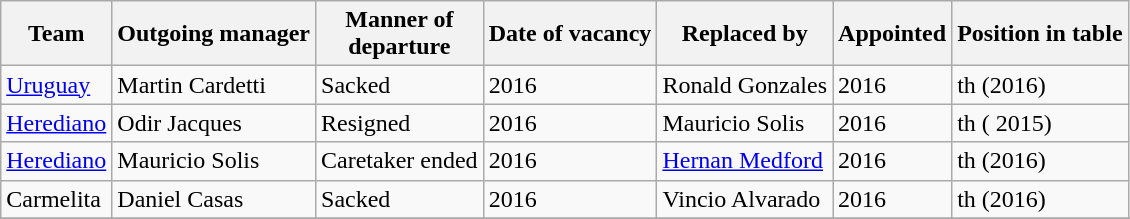<table class="wikitable">
<tr>
<th>Team</th>
<th>Outgoing manager</th>
<th>Manner of <br> departure</th>
<th>Date of vacancy</th>
<th>Replaced by</th>
<th>Appointed</th>
<th>Position in table</th>
</tr>
<tr>
<td><a href='#'>Uruguay</a></td>
<td> Martin Cardetti</td>
<td>Sacked</td>
<td>2016</td>
<td> Ronald Gonzales</td>
<td>2016</td>
<td>th (2016)</td>
</tr>
<tr>
<td><a href='#'>Herediano</a></td>
<td> Odir Jacques</td>
<td>Resigned</td>
<td>2016</td>
<td> Mauricio Solis</td>
<td>2016</td>
<td>th ( 2015)</td>
</tr>
<tr>
<td><a href='#'>Herediano</a></td>
<td> Mauricio Solis</td>
<td>Caretaker ended</td>
<td>2016</td>
<td> <a href='#'>Hernan Medford</a></td>
<td>2016</td>
<td>th (2016)</td>
</tr>
<tr>
<td>Carmelita</td>
<td>  Daniel Casas</td>
<td>Sacked</td>
<td>2016</td>
<td> Vincio Alvarado</td>
<td>2016</td>
<td>th (2016)</td>
</tr>
<tr>
</tr>
</table>
